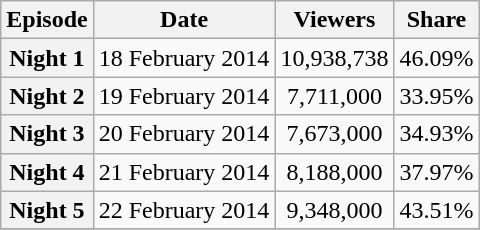<table class="wikitable plainrowheaders sortable" style="text-align:center">
<tr>
<th scope="col">Episode</th>
<th scope="col">Date</th>
<th scope="col">Viewers</th>
<th scope="col">Share</th>
</tr>
<tr>
<th scope="row">Night 1</th>
<td>18 February 2014</td>
<td>10,938,738</td>
<td>46.09%</td>
</tr>
<tr>
<th scope="row">Night 2</th>
<td>19 February 2014</td>
<td>7,711,000</td>
<td>33.95%</td>
</tr>
<tr>
<th scope="row">Night 3</th>
<td>20 February 2014</td>
<td>7,673,000</td>
<td>34.93%</td>
</tr>
<tr>
<th scope="row">Night 4</th>
<td>21 February 2014</td>
<td>8,188,000</td>
<td>37.97%</td>
</tr>
<tr>
<th scope="row">Night 5</th>
<td>22 February 2014</td>
<td>9,348,000</td>
<td>43.51%</td>
</tr>
<tr>
</tr>
</table>
